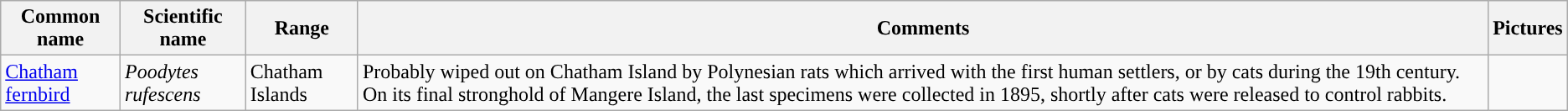<table class="wikitable">
<tr>
<th>Common name</th>
<th>Scientific name</th>
<th>Range</th>
<th class="unsortable">Comments</th>
<th class="unsortable">Pictures</th>
</tr>
<tr>
<td><a href='#'>Chatham fernbird</a></td>
<td><em>Poodytes rufescens</em></td>
<td>Chatham Islands</td>
<td>Probably wiped out on Chatham Island by Polynesian rats which arrived with the first human settlers, or by cats during the 19th century. On its final stronghold of Mangere Island, the last specimens were collected in 1895, shortly after cats were released to control rabbits.</td>
<td></td>
</tr>
</table>
